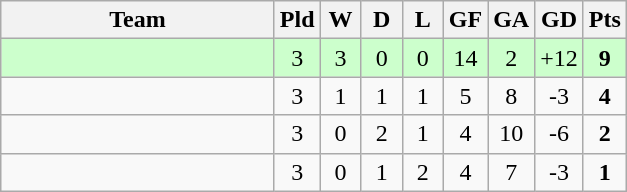<table class="wikitable" style="text-align: center;">
<tr>
<th width="175">Team</th>
<th width="20">Pld</th>
<th width="20">W</th>
<th width="20">D</th>
<th width="20">L</th>
<th width="20">GF</th>
<th width="20">GA</th>
<th width="20">GD</th>
<th width="20">Pts</th>
</tr>
<tr bgcolor="#ccffcc">
<td style="text-align:left;"></td>
<td>3</td>
<td>3</td>
<td>0</td>
<td>0</td>
<td>14</td>
<td>2</td>
<td>+12</td>
<td><strong>9</strong></td>
</tr>
<tr align=center>
<td style="text-align:left;"></td>
<td>3</td>
<td>1</td>
<td>1</td>
<td>1</td>
<td>5</td>
<td>8</td>
<td>-3</td>
<td><strong>4</strong></td>
</tr>
<tr align=center>
<td style="text-align:left;"><em></em></td>
<td>3</td>
<td>0</td>
<td>2</td>
<td>1</td>
<td>4</td>
<td>10</td>
<td>-6</td>
<td><strong>2</strong></td>
</tr>
<tr align=center>
<td style="text-align:left;"></td>
<td>3</td>
<td>0</td>
<td>1</td>
<td>2</td>
<td>4</td>
<td>7</td>
<td>-3</td>
<td><strong>1</strong></td>
</tr>
</table>
